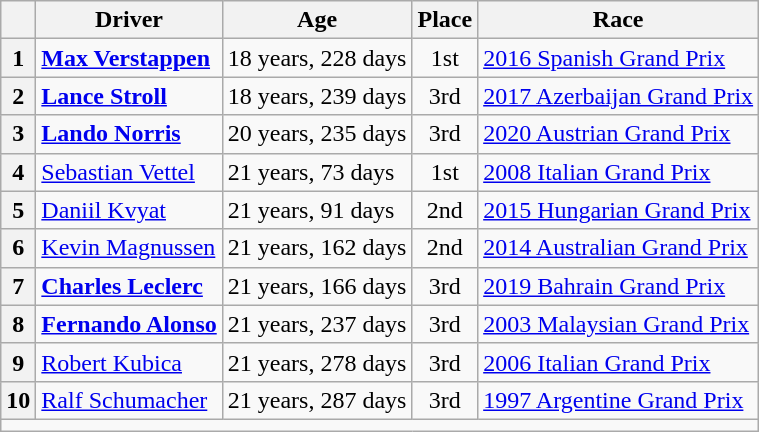<table class="wikitable">
<tr>
<th></th>
<th>Driver</th>
<th>Age</th>
<th>Place</th>
<th>Race</th>
</tr>
<tr>
<th>1</th>
<td> <strong><a href='#'>Max Verstappen</a></strong></td>
<td>18 years, 228 days</td>
<td align=center>1st</td>
<td><a href='#'>2016 Spanish Grand Prix</a></td>
</tr>
<tr>
<th>2</th>
<td> <strong><a href='#'>Lance Stroll</a></strong></td>
<td>18 years, 239 days</td>
<td align=center>3rd</td>
<td><a href='#'>2017 Azerbaijan Grand Prix</a></td>
</tr>
<tr>
<th>3</th>
<td> <strong><a href='#'>Lando Norris</a></strong></td>
<td>20 years, 235 days</td>
<td align=center>3rd</td>
<td><a href='#'>2020 Austrian Grand Prix</a></td>
</tr>
<tr>
<th>4</th>
<td> <a href='#'>Sebastian Vettel</a></td>
<td>21 years, 73 days</td>
<td align=center>1st</td>
<td><a href='#'>2008 Italian Grand Prix</a></td>
</tr>
<tr>
<th>5</th>
<td> <a href='#'>Daniil Kvyat</a></td>
<td>21 years, 91 days</td>
<td align=center>2nd</td>
<td><a href='#'>2015 Hungarian Grand Prix</a></td>
</tr>
<tr>
<th>6</th>
<td> <a href='#'>Kevin Magnussen</a></td>
<td>21 years, 162 days</td>
<td align=center>2nd</td>
<td><a href='#'>2014 Australian Grand Prix</a></td>
</tr>
<tr>
<th>7</th>
<td> <strong><a href='#'>Charles Leclerc</a></strong></td>
<td>21 years, 166 days</td>
<td align=center>3rd</td>
<td><a href='#'>2019 Bahrain Grand Prix</a></td>
</tr>
<tr>
<th>8</th>
<td> <strong><a href='#'>Fernando Alonso</a></strong></td>
<td>21 years, 237 days</td>
<td align=center>3rd</td>
<td><a href='#'>2003 Malaysian Grand Prix</a></td>
</tr>
<tr>
<th>9</th>
<td> <a href='#'>Robert Kubica</a></td>
<td>21 years, 278 days</td>
<td align=center>3rd</td>
<td><a href='#'>2006 Italian Grand Prix</a></td>
</tr>
<tr>
<th>10</th>
<td> <a href='#'>Ralf Schumacher</a></td>
<td>21 years, 287 days</td>
<td align=center>3rd</td>
<td><a href='#'>1997 Argentine Grand Prix</a></td>
</tr>
<tr align=center>
<td colspan=5></td>
</tr>
</table>
